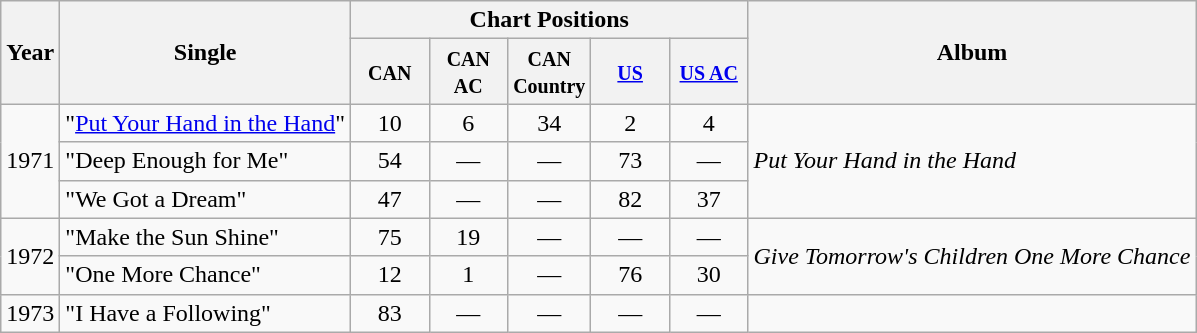<table class="wikitable">
<tr>
<th rowspan="2">Year</th>
<th rowspan="2">Single</th>
<th colspan="5">Chart Positions</th>
<th rowspan="2">Album</th>
</tr>
<tr>
<th style="width:45px;"><small>CAN</small></th>
<th style="width:45px;"><small>CAN AC</small></th>
<th style="width:45px;"><small>CAN Country</small></th>
<th style="width:45px;"><small><a href='#'>US</a></small><br></th>
<th style="width:45px;"><small><a href='#'>US AC</a></small></th>
</tr>
<tr>
<td rowspan="3">1971</td>
<td>"<a href='#'>Put Your Hand in the Hand</a>"</td>
<td style="text-align:center;">10</td>
<td style="text-align:center;">6</td>
<td style="text-align:center;">34</td>
<td style="text-align:Center;">2</td>
<td style="text-align:center;">4</td>
<td rowspan="3"><em>Put Your Hand in the Hand</em></td>
</tr>
<tr>
<td>"Deep Enough for Me"</td>
<td style="text-align:center;">54</td>
<td style="text-align:center;">—</td>
<td style="text-align:center;">—</td>
<td style="text-align:center;">73</td>
<td style="text-align:center;">—</td>
</tr>
<tr>
<td>"We Got a Dream"</td>
<td style="text-align:center;">47</td>
<td style="text-align:center;">—</td>
<td style="text-align:center;">—</td>
<td style="text-align:center;">82</td>
<td style="text-align:center;">37</td>
</tr>
<tr>
<td rowspan="2">1972</td>
<td>"Make the Sun Shine"</td>
<td style="text-align:center;">75</td>
<td style="text-align:center;">19</td>
<td style="text-align:center;">—</td>
<td style="text-align:center;">—</td>
<td style="text-align:center;">—</td>
<td rowspan="2"><em>Give Tomorrow's Children One More Chance</em></td>
</tr>
<tr>
<td>"One More Chance"</td>
<td style="text-align:center;">12</td>
<td style="text-align:center;">1</td>
<td style="text-align:center;">—</td>
<td style="text-align:center;">76</td>
<td style="text-align:center;">30</td>
</tr>
<tr>
<td>1973</td>
<td>"I Have a Following"</td>
<td style="text-align:center;">83</td>
<td style="text-align:center;">—</td>
<td style="text-align:center;">—</td>
<td style="text-align:center;">—</td>
<td style="text-align:center;">—</td>
<td></td>
</tr>
</table>
